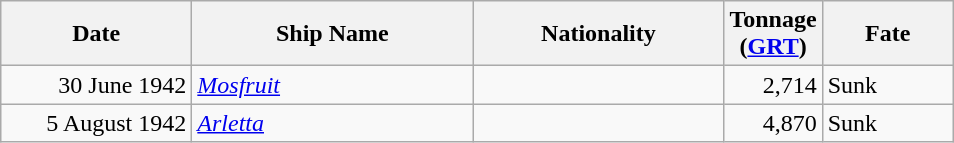<table class="wikitable sortable">
<tr>
<th width="120px">Date</th>
<th width="180px">Ship Name</th>
<th width="160px">Nationality</th>
<th width="25px">Tonnage <br>(<a href='#'>GRT</a>)</th>
<th width="80px">Fate</th>
</tr>
<tr>
<td align="right">30 June 1942</td>
<td align="left"><a href='#'><em>Mosfruit</em></a></td>
<td align="left"></td>
<td align="right">2,714</td>
<td align="left">Sunk</td>
</tr>
<tr>
<td align="right">5 August 1942</td>
<td align="left"><a href='#'><em>Arletta</em></a></td>
<td align="left"></td>
<td align="right">4,870</td>
<td align="left">Sunk</td>
</tr>
</table>
